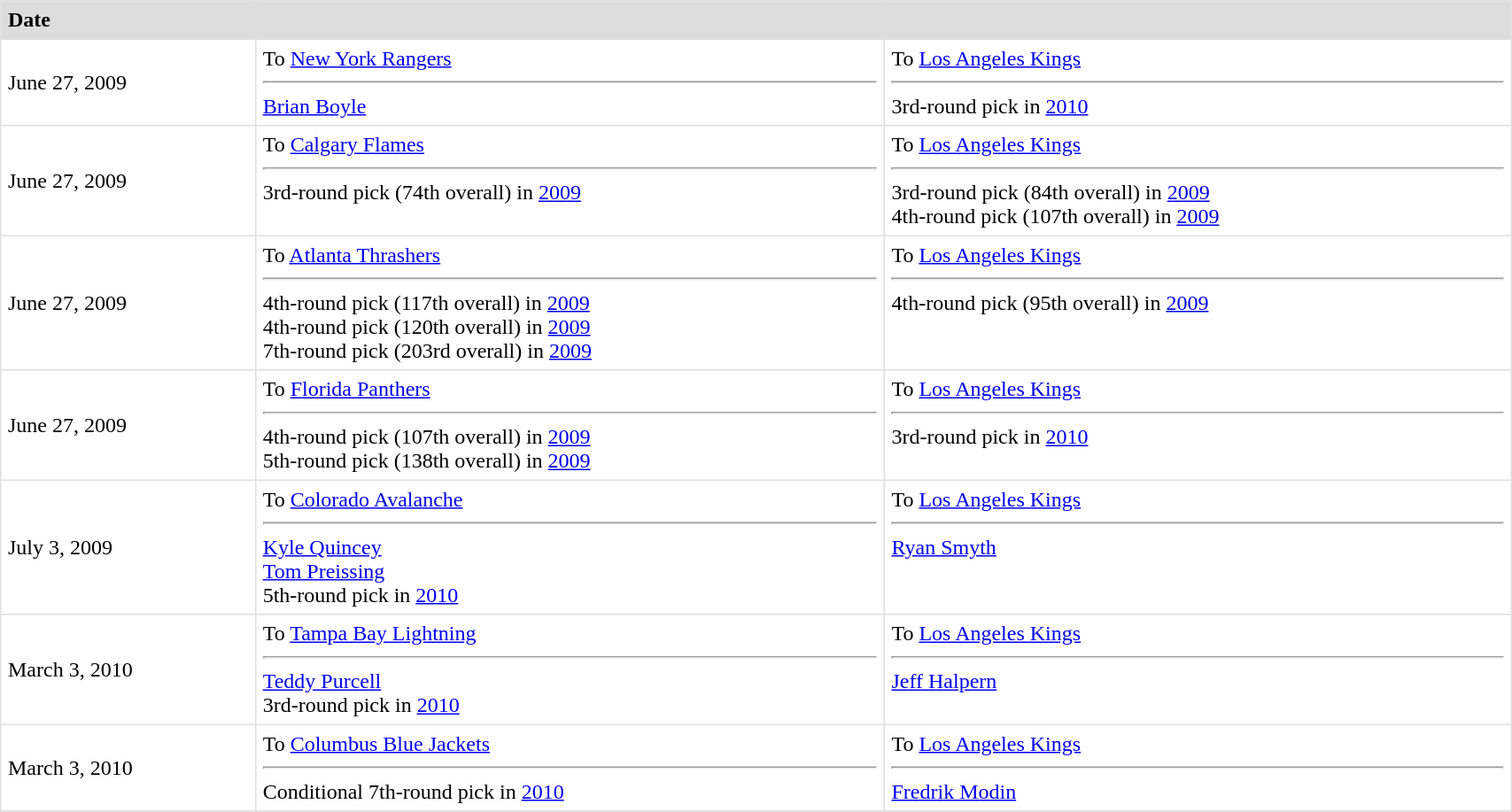<table border=1 style="border-collapse:collapse" bordercolor="#DFDFDF"  cellpadding="5" width=90%>
<tr bgcolor="#dddddd">
<td><strong>Date</strong></td>
<th colspan="2"></th>
</tr>
<tr>
<td>June 27, 2009</td>
<td valign="top">To <a href='#'>New York Rangers</a> <hr><a href='#'>Brian Boyle</a></td>
<td valign="top">To <a href='#'>Los Angeles Kings</a> <hr>3rd-round pick in <a href='#'>2010</a></td>
</tr>
<tr>
<td>June 27, 2009</td>
<td valign="top">To <a href='#'>Calgary Flames</a> <hr>3rd-round pick (74th overall) in <a href='#'>2009</a></td>
<td valign="top">To <a href='#'>Los Angeles Kings</a> <hr>3rd-round pick (84th overall) in <a href='#'>2009</a><br>4th-round pick (107th overall) in <a href='#'>2009</a></td>
</tr>
<tr>
<td>June 27, 2009</td>
<td valign="top">To <a href='#'>Atlanta Thrashers</a> <hr>4th-round pick (117th overall) in <a href='#'>2009</a><br>4th-round pick (120th overall) in <a href='#'>2009</a><br>7th-round pick (203rd overall) in <a href='#'>2009</a></td>
<td valign="top">To <a href='#'>Los Angeles Kings</a> <hr>4th-round pick (95th overall) in <a href='#'>2009</a></td>
</tr>
<tr>
<td>June 27, 2009</td>
<td valign="top">To <a href='#'>Florida Panthers</a> <hr>4th-round pick (107th overall) in <a href='#'>2009</a><br>5th-round pick (138th overall) in <a href='#'>2009</a></td>
<td valign="top">To <a href='#'>Los Angeles Kings</a> <hr>3rd-round pick in <a href='#'>2010</a></td>
</tr>
<tr>
<td>July 3, 2009</td>
<td valign="top">To <a href='#'>Colorado Avalanche</a> <hr><a href='#'>Kyle Quincey</a> <br> <a href='#'>Tom Preissing</a> <br> 5th-round pick in <a href='#'>2010</a></td>
<td valign="top">To <a href='#'>Los Angeles Kings</a> <hr><a href='#'>Ryan Smyth</a></td>
</tr>
<tr>
<td>March 3, 2010</td>
<td valign="top">To <a href='#'>Tampa Bay Lightning</a> <hr><a href='#'>Teddy Purcell</a> <br> 3rd-round pick in <a href='#'>2010</a></td>
<td valign="top">To <a href='#'>Los Angeles Kings</a> <hr><a href='#'>Jeff Halpern</a></td>
</tr>
<tr>
<td>March 3, 2010</td>
<td valign="top">To <a href='#'>Columbus Blue Jackets</a> <hr>Conditional 7th-round pick in <a href='#'>2010</a></td>
<td valign="top">To <a href='#'>Los Angeles Kings</a> <hr><a href='#'>Fredrik Modin</a></td>
</tr>
<tr>
</tr>
</table>
